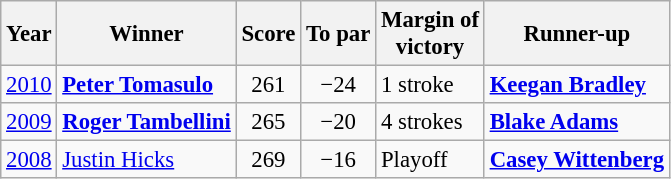<table class=wikitable style=font-size:95%>
<tr>
<th>Year</th>
<th>Winner</th>
<th>Score</th>
<th>To par</th>
<th>Margin of<br>victory</th>
<th>Runner-up</th>
</tr>
<tr>
<td><a href='#'>2010</a></td>
<td> <strong><a href='#'>Peter Tomasulo</a></strong></td>
<td align=center>261</td>
<td align=center>−24</td>
<td>1 stroke</td>
<td> <strong><a href='#'>Keegan Bradley</a></strong></td>
</tr>
<tr>
<td><a href='#'>2009</a></td>
<td> <strong><a href='#'>Roger Tambellini</a></strong></td>
<td align=center>265</td>
<td align=center>−20</td>
<td>4 strokes</td>
<td> <strong><a href='#'>Blake Adams</a></strong></td>
</tr>
<tr>
<td><a href='#'>2008</a></td>
<td> <a href='#'>Justin Hicks</a></td>
<td align=center>269</td>
<td align=center>−16</td>
<td>Playoff</td>
<td> <strong><a href='#'>Casey Wittenberg</a></strong></td>
</tr>
</table>
